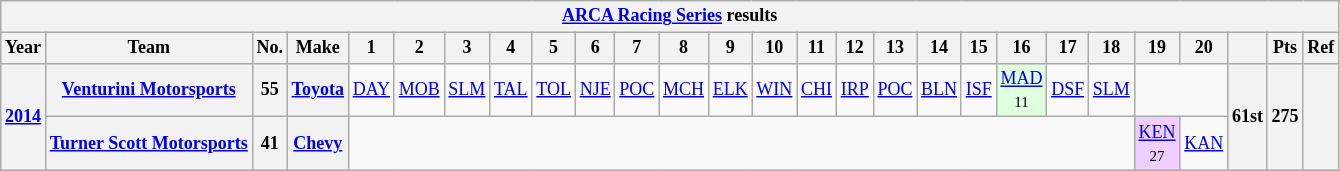<table class="wikitable" style="text-align:center; font-size:75%">
<tr>
<th colspan=27><a href='#'>ARCA Racing Series</a> results</th>
</tr>
<tr>
<th>Year</th>
<th>Team</th>
<th>No.</th>
<th>Make</th>
<th>1</th>
<th>2</th>
<th>3</th>
<th>4</th>
<th>5</th>
<th>6</th>
<th>7</th>
<th>8</th>
<th>9</th>
<th>10</th>
<th>11</th>
<th>12</th>
<th>13</th>
<th>14</th>
<th>15</th>
<th>16</th>
<th>17</th>
<th>18</th>
<th>19</th>
<th>20</th>
<th></th>
<th>Pts</th>
<th>Ref</th>
</tr>
<tr>
<th rowspan=2><a href='#'>2014</a></th>
<th><a href='#'>Venturini Motorsports</a></th>
<th>55</th>
<th><a href='#'>Toyota</a></th>
<td><a href='#'>DAY</a></td>
<td><a href='#'>MOB</a></td>
<td><a href='#'>SLM</a></td>
<td><a href='#'>TAL</a></td>
<td><a href='#'>TOL</a></td>
<td><a href='#'>NJE</a></td>
<td><a href='#'>POC</a></td>
<td><a href='#'>MCH</a></td>
<td><a href='#'>ELK</a></td>
<td><a href='#'>WIN</a></td>
<td><a href='#'>CHI</a></td>
<td><a href='#'>IRP</a></td>
<td><a href='#'>POC</a></td>
<td><a href='#'>BLN</a></td>
<td><a href='#'>ISF</a></td>
<td style="background:#DFFFDF;"><a href='#'>MAD</a><br><small>11</small></td>
<td><a href='#'>DSF</a></td>
<td><a href='#'>SLM</a></td>
<td colspan=2></td>
<th rowspan=2>61st</th>
<th rowspan=2>275</th>
<th rowspan=2></th>
</tr>
<tr>
<th><a href='#'>Turner Scott Motorsports</a></th>
<th>41</th>
<th><a href='#'>Chevy</a></th>
<td colspan=18></td>
<td style="background:#EFCFFF;"><a href='#'>KEN</a><br><small>27</small></td>
<td><a href='#'>KAN</a></td>
</tr>
</table>
